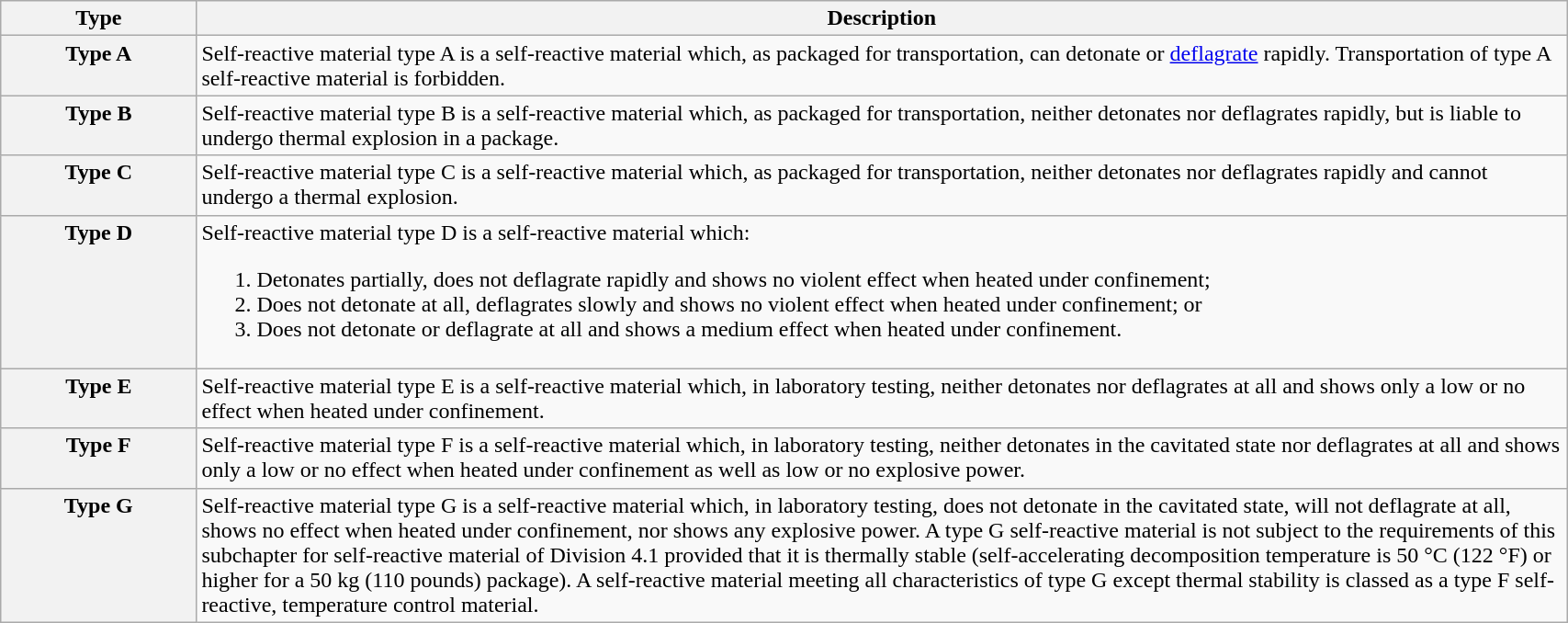<table class=wikitable width=90% align=center>
<tr>
<th width=12.5%>Type</th>
<th width=87.5%>Description</th>
</tr>
<tr>
<th style="vertical-align:top;">Type A</th>
<td style="vertical-align:top;">Self-reactive material type A is a self-reactive material which, as packaged for transportation, can detonate or <a href='#'>deflagrate</a> rapidly. Transportation of type A self-reactive material is forbidden.</td>
</tr>
<tr>
<th style="vertical-align:top;">Type B</th>
<td style="vertical-align:top;">Self-reactive material type B is a self-reactive material which, as packaged for transportation, neither detonates nor deflagrates rapidly, but is liable to undergo thermal explosion in a package.</td>
</tr>
<tr>
<th style="vertical-align:top;">Type C</th>
<td style="vertical-align:top;">Self-reactive material type C is a self-reactive material which, as packaged for transportation, neither detonates nor deflagrates rapidly and cannot undergo a thermal explosion.</td>
</tr>
<tr>
<th style="vertical-align:top;">Type D</th>
<td style="vertical-align:top;">Self-reactive material type D is a self-reactive material which:<br><ol><li>Detonates partially, does not deflagrate rapidly and shows no violent effect when heated under confinement;</li><li>Does not detonate at all, deflagrates slowly and shows no violent effect when heated under confinement; or</li><li>Does not detonate or deflagrate at all and shows a medium effect when heated under confinement.</li></ol></td>
</tr>
<tr>
<th style="vertical-align:top;">Type E</th>
<td style="vertical-align:top;">Self-reactive material type E is a self-reactive material which, in laboratory testing, neither detonates nor deflagrates at all and shows only a low or no effect when heated under confinement.</td>
</tr>
<tr>
<th style="vertical-align:top;">Type F</th>
<td style="vertical-align:top;">Self-reactive material type F is a self-reactive material which, in laboratory testing, neither detonates in the cavitated state nor deflagrates at all and shows only a low or no effect when heated under confinement as well as low or no explosive power.</td>
</tr>
<tr>
<th style="vertical-align:top;">Type G</th>
<td style="vertical-align:top;">Self-reactive material type G is a self-reactive material which, in laboratory testing, does not detonate in the cavitated state, will not deflagrate at all, shows no effect when heated under confinement, nor shows any explosive power. A type G self-reactive material is not subject to the requirements of this subchapter for self-reactive material of Division 4.1 provided that it is thermally stable (self-accelerating decomposition temperature is 50 °C (122 °F) or higher for a 50 kg (110 pounds) package). A self-reactive material meeting all characteristics of type G except thermal stability is classed as a type F self-reactive, temperature control material.</td>
</tr>
</table>
